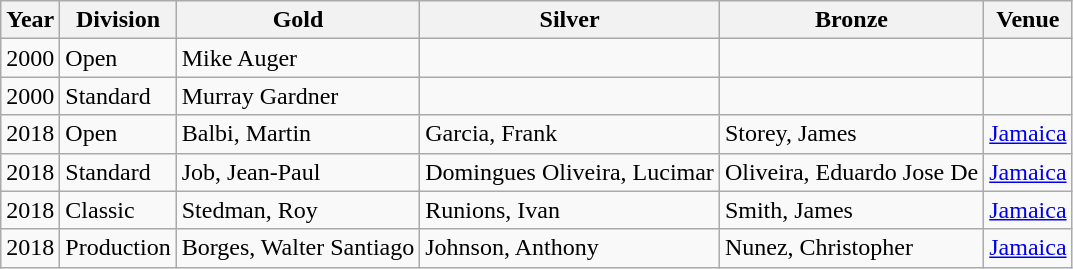<table class="wikitable sortable" style="text-align: left;">
<tr>
<th>Year</th>
<th>Division</th>
<th> Gold</th>
<th> Silver</th>
<th> Bronze</th>
<th>Venue</th>
</tr>
<tr>
<td>2000</td>
<td>Open</td>
<td> Mike Auger</td>
<td></td>
<td></td>
<td></td>
</tr>
<tr>
<td>2000</td>
<td>Standard</td>
<td> Murray Gardner</td>
<td></td>
<td></td>
<td></td>
</tr>
<tr>
<td>2018</td>
<td>Open</td>
<td> Balbi, Martin</td>
<td>Garcia, Frank</td>
<td>Storey, James</td>
<td><a href='#'>Jamaica</a></td>
</tr>
<tr>
<td>2018</td>
<td>Standard</td>
<td> Job, Jean-Paul</td>
<td>Domingues Oliveira, Lucimar</td>
<td>Oliveira, Eduardo Jose De</td>
<td><a href='#'>Jamaica</a></td>
</tr>
<tr>
<td>2018</td>
<td>Classic</td>
<td> Stedman, Roy</td>
<td>Runions, Ivan</td>
<td>Smith, James</td>
<td><a href='#'>Jamaica</a></td>
</tr>
<tr>
<td>2018</td>
<td>Production</td>
<td> Borges, Walter Santiago</td>
<td>Johnson, Anthony</td>
<td>Nunez, Christopher</td>
<td><a href='#'>Jamaica</a></td>
</tr>
</table>
